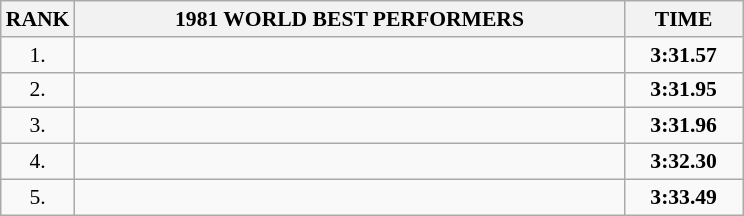<table class="wikitable" style="border-collapse: collapse; font-size: 90%;">
<tr>
<th>RANK</th>
<th align="center" style="width: 25em">1981 WORLD BEST PERFORMERS</th>
<th align="center" style="width: 5em">TIME</th>
</tr>
<tr>
<td align="center">1.</td>
<td></td>
<td align="center"><strong>3:31.57</strong></td>
</tr>
<tr>
<td align="center">2.</td>
<td></td>
<td align="center"><strong>3:31.95</strong></td>
</tr>
<tr>
<td align="center">3.</td>
<td></td>
<td align="center"><strong>3:31.96</strong></td>
</tr>
<tr>
<td align="center">4.</td>
<td></td>
<td align="center"><strong>3:32.30</strong></td>
</tr>
<tr>
<td align="center">5.</td>
<td></td>
<td align="center"><strong>3:33.49</strong></td>
</tr>
</table>
